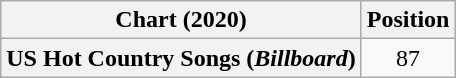<table class="wikitable plainrowheaders" style="text-align:center">
<tr>
<th scope="col">Chart (2020)</th>
<th scope="col">Position</th>
</tr>
<tr>
<th scope="row">US Hot Country Songs (<em>Billboard</em>)</th>
<td>87</td>
</tr>
</table>
